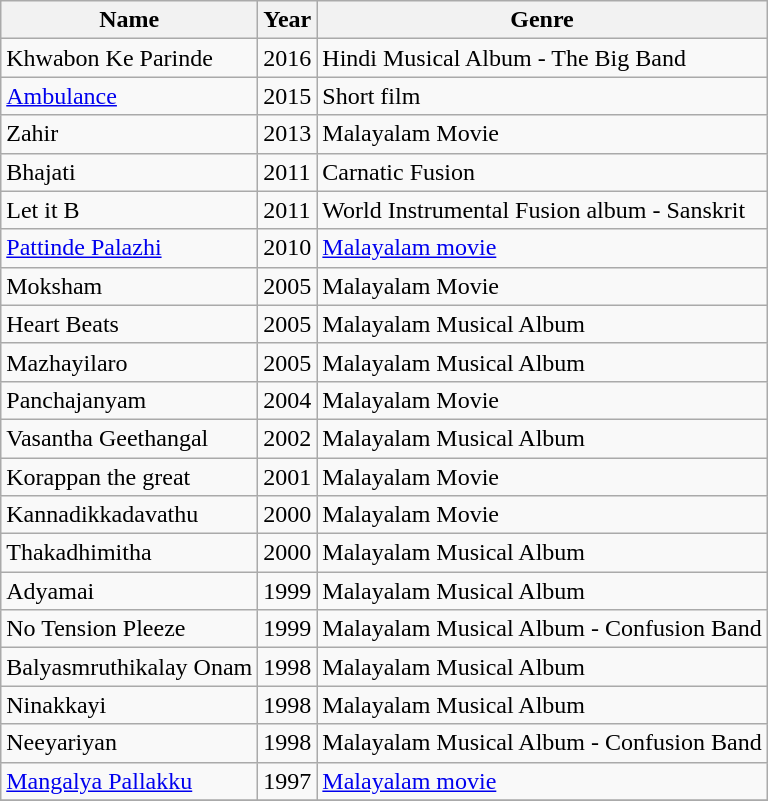<table class="wikitable">
<tr>
<th>Name</th>
<th>Year</th>
<th>Genre</th>
</tr>
<tr>
<td>Khwabon Ke Parinde</td>
<td>2016</td>
<td>Hindi Musical Album - The Big Band</td>
</tr>
<tr>
<td><a href='#'>Ambulance</a></td>
<td>2015</td>
<td>Short film</td>
</tr>
<tr>
<td>Zahir</td>
<td>2013</td>
<td>Malayalam Movie</td>
</tr>
<tr>
<td>Bhajati</td>
<td>2011</td>
<td>Carnatic Fusion</td>
</tr>
<tr>
<td>Let it B</td>
<td>2011</td>
<td>World Instrumental Fusion album - Sanskrit</td>
</tr>
<tr>
<td><a href='#'>Pattinde Palazhi</a></td>
<td>2010</td>
<td><a href='#'>Malayalam movie</a></td>
</tr>
<tr>
<td>Moksham</td>
<td>2005</td>
<td>Malayalam Movie</td>
</tr>
<tr>
<td>Heart Beats</td>
<td>2005</td>
<td>Malayalam Musical Album</td>
</tr>
<tr>
<td>Mazhayilaro</td>
<td>2005</td>
<td>Malayalam Musical Album</td>
</tr>
<tr>
<td>Panchajanyam</td>
<td>2004</td>
<td>Malayalam Movie</td>
</tr>
<tr>
<td>Vasantha Geethangal</td>
<td>2002</td>
<td>Malayalam Musical Album</td>
</tr>
<tr>
<td>Korappan the great</td>
<td>2001</td>
<td>Malayalam Movie</td>
</tr>
<tr>
<td>Kannadikkadavathu</td>
<td>2000</td>
<td>Malayalam Movie</td>
</tr>
<tr>
<td>Thakadhimitha</td>
<td>2000</td>
<td>Malayalam Musical Album</td>
</tr>
<tr>
<td>Adyamai</td>
<td>1999</td>
<td>Malayalam Musical Album</td>
</tr>
<tr>
<td>No Tension Pleeze</td>
<td>1999</td>
<td>Malayalam Musical Album - Confusion Band</td>
</tr>
<tr>
<td>Balyasmruthikalay Onam</td>
<td>1998</td>
<td>Malayalam Musical Album</td>
</tr>
<tr>
<td>Ninakkayi</td>
<td>1998</td>
<td>Malayalam Musical Album</td>
</tr>
<tr>
<td>Neeyariyan</td>
<td>1998</td>
<td>Malayalam Musical Album - Confusion Band</td>
</tr>
<tr>
<td><a href='#'>Mangalya Pallakku</a></td>
<td>1997</td>
<td><a href='#'>Malayalam movie</a></td>
</tr>
<tr>
</tr>
</table>
